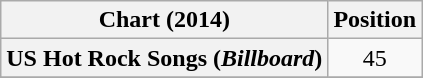<table class="wikitable plainrowheaders sortable">
<tr>
<th>Chart (2014)</th>
<th>Position</th>
</tr>
<tr>
<th scope="row">US Hot Rock Songs (<em>Billboard</em>)</th>
<td style="text-align:center;">45</td>
</tr>
<tr>
</tr>
</table>
